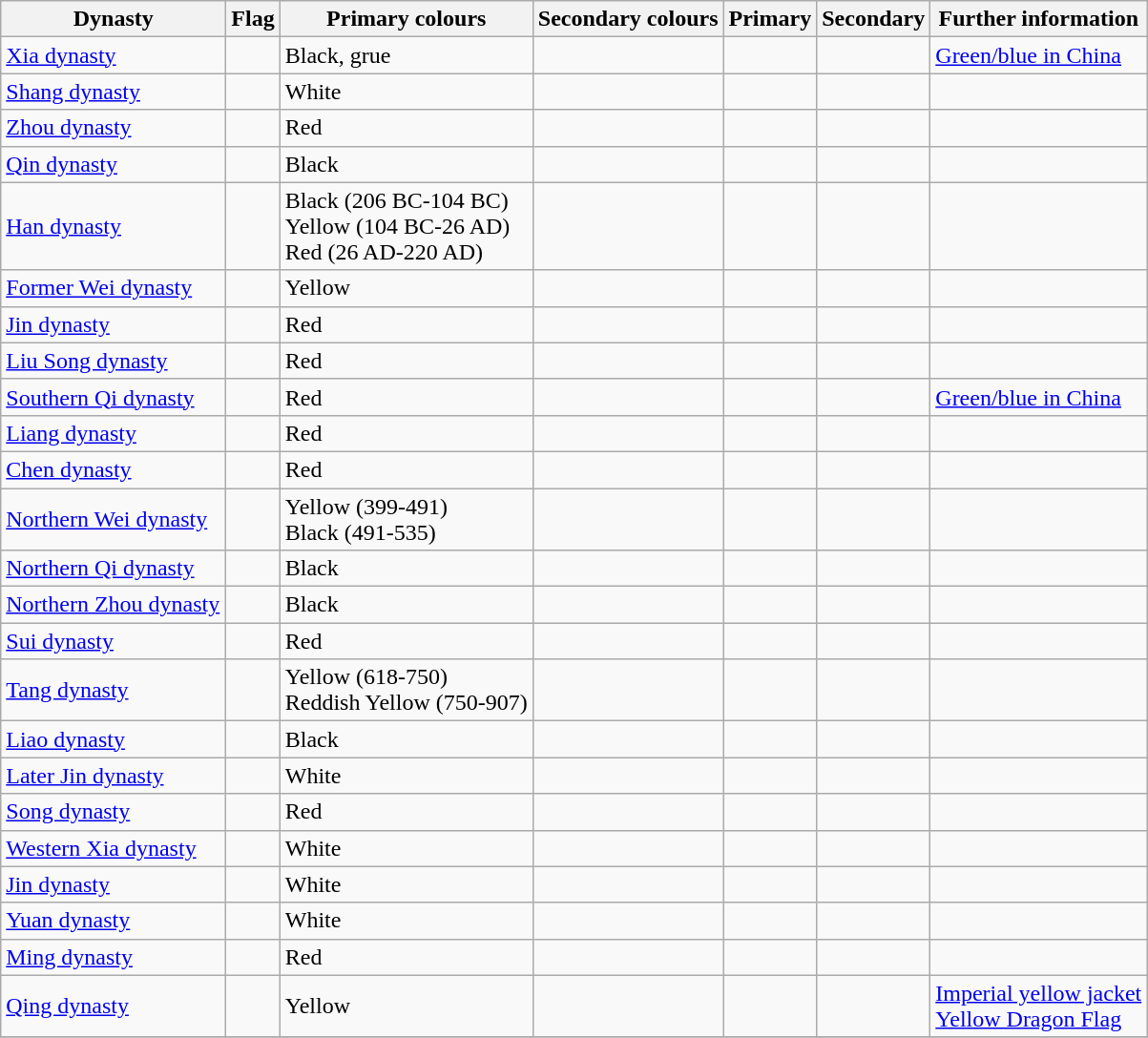<table class="wikitable sortable">
<tr>
<th style="width:150px">Dynasty</th>
<th>Flag</th>
<th>Primary colours</th>
<th>Secondary colours</th>
<th>Primary</th>
<th>Secondary</th>
<th>Further information</th>
</tr>
<tr>
<td><a href='#'>Xia dynasty</a></td>
<td></td>
<td>Black, grue</td>
<td></td>
<td></td>
<td></td>
<td> <a href='#'>Green/blue in China</a></td>
</tr>
<tr>
<td><a href='#'>Shang dynasty</a></td>
<td></td>
<td>White</td>
<td></td>
<td></td>
<td></td>
<td></td>
</tr>
<tr>
<td><a href='#'>Zhou dynasty</a></td>
<td></td>
<td>Red</td>
<td></td>
<td></td>
<td></td>
<td></td>
</tr>
<tr>
<td><a href='#'>Qin dynasty</a></td>
<td></td>
<td>Black</td>
<td></td>
<td></td>
<td></td>
<td></td>
</tr>
<tr>
<td><a href='#'>Han dynasty</a></td>
<td></td>
<td>Black (206 BC-104 BC)<br>Yellow (104 BC-26 AD)<br>Red (26 AD-220 AD)</td>
<td></td>
<td><br><br></td>
<td></td>
<td></td>
</tr>
<tr>
<td><a href='#'>Former Wei dynasty</a></td>
<td></td>
<td>Yellow</td>
<td></td>
<td></td>
<td></td>
<td></td>
</tr>
<tr>
<td><a href='#'>Jin dynasty</a></td>
<td></td>
<td>Red</td>
<td></td>
<td></td>
<td></td>
<td></td>
</tr>
<tr>
<td><a href='#'>Liu Song dynasty</a></td>
<td></td>
<td>Red</td>
<td></td>
<td></td>
<td></td>
<td></td>
</tr>
<tr>
<td><a href='#'>Southern Qi dynasty</a></td>
<td></td>
<td>Red</td>
<td></td>
<td></td>
<td></td>
<td> <a href='#'>Green/blue in China</a></td>
</tr>
<tr>
<td><a href='#'>Liang dynasty</a></td>
<td></td>
<td>Red</td>
<td></td>
<td></td>
<td></td>
<td></td>
</tr>
<tr>
<td><a href='#'>Chen dynasty</a></td>
<td></td>
<td>Red</td>
<td></td>
<td></td>
<td></td>
<td></td>
</tr>
<tr>
<td><a href='#'>Northern Wei dynasty</a></td>
<td></td>
<td>Yellow (399-491)<br>Black (491-535)</td>
<td></td>
<td><br></td>
<td></td>
<td></td>
</tr>
<tr>
<td><a href='#'>Northern Qi dynasty</a></td>
<td></td>
<td>Black</td>
<td></td>
<td></td>
<td></td>
<td></td>
</tr>
<tr>
<td><a href='#'>Northern Zhou dynasty</a></td>
<td></td>
<td>Black</td>
<td></td>
<td></td>
<td></td>
<td></td>
</tr>
<tr>
<td><a href='#'>Sui dynasty</a></td>
<td></td>
<td>Red</td>
<td></td>
<td></td>
<td></td>
<td></td>
</tr>
<tr>
<td><a href='#'>Tang dynasty</a></td>
<td></td>
<td>Yellow (618-750)<br>Reddish Yellow  (750-907)</td>
<td></td>
<td><br></td>
<td></td>
<td></td>
</tr>
<tr>
<td><a href='#'>Liao dynasty</a></td>
<td></td>
<td>Black</td>
<td></td>
<td></td>
<td></td>
<td></td>
</tr>
<tr>
<td><a href='#'>Later Jin dynasty</a></td>
<td></td>
<td>White</td>
<td></td>
<td></td>
<td></td>
<td></td>
</tr>
<tr>
<td><a href='#'>Song dynasty</a></td>
<td></td>
<td>Red</td>
<td></td>
<td></td>
<td></td>
<td></td>
</tr>
<tr>
<td><a href='#'>Western Xia dynasty</a></td>
<td></td>
<td>White</td>
<td></td>
<td></td>
<td></td>
<td></td>
</tr>
<tr>
<td><a href='#'>Jin dynasty</a></td>
<td></td>
<td>White</td>
<td></td>
<td></td>
<td></td>
<td></td>
</tr>
<tr>
<td><a href='#'>Yuan dynasty</a></td>
<td></td>
<td>White</td>
<td></td>
<td></td>
<td></td>
<td></td>
</tr>
<tr>
<td><a href='#'>Ming dynasty</a></td>
<td></td>
<td>Red</td>
<td></td>
<td></td>
<td></td>
<td></td>
</tr>
<tr>
<td><a href='#'>Qing dynasty</a></td>
<td style="text-align:center"></td>
<td>Yellow</td>
<td></td>
<td></td>
<td></td>
<td> <a href='#'>Imperial yellow jacket</a><br><a href='#'>Yellow Dragon Flag</a></td>
</tr>
<tr>
</tr>
</table>
